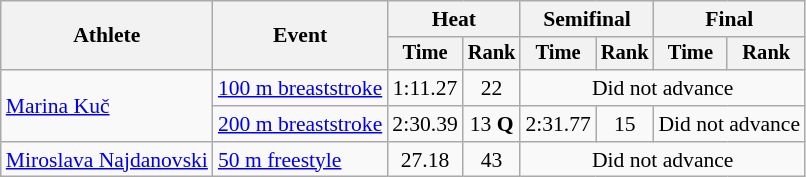<table class=wikitable style="font-size:90%">
<tr>
<th rowspan="2">Athlete</th>
<th rowspan="2">Event</th>
<th colspan="2">Heat</th>
<th colspan="2">Semifinal</th>
<th colspan="2">Final</th>
</tr>
<tr style="font-size:95%">
<th>Time</th>
<th>Rank</th>
<th>Time</th>
<th>Rank</th>
<th>Time</th>
<th>Rank</th>
</tr>
<tr align=center>
<td align=left rowspan=2><a href='#'>Marina Kuč</a></td>
<td align=left><a href='#'>100 m breaststroke</a></td>
<td>1:11.27</td>
<td>22</td>
<td colspan=4>Did not advance</td>
</tr>
<tr align=center>
<td align=left><a href='#'>200 m breaststroke</a></td>
<td>2:30.39</td>
<td>13 <strong>Q</strong></td>
<td>2:31.77</td>
<td>15</td>
<td colspan=2>Did not advance</td>
</tr>
<tr align=center>
<td align=left><a href='#'>Miroslava Najdanovski</a></td>
<td align=left><a href='#'>50 m freestyle</a></td>
<td>27.18</td>
<td>43</td>
<td colspan=4>Did not advance</td>
</tr>
</table>
